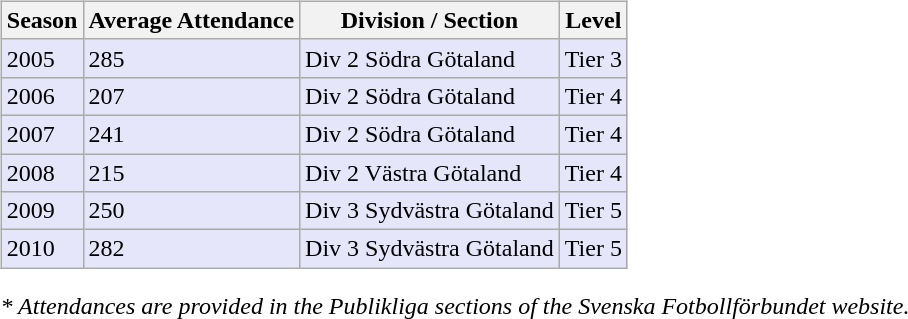<table>
<tr>
<td valign="top" width=0%><br><table class="wikitable">
<tr style="background:#f0f6fa;">
<th><strong>Season</strong></th>
<th><strong>Average Attendance</strong></th>
<th><strong>Division / Section</strong></th>
<th><strong>Level</strong></th>
</tr>
<tr>
<td style="background:#E6E6FA;">2005</td>
<td style="background:#E6E6FA;">285</td>
<td style="background:#E6E6FA;">Div 2 Södra Götaland</td>
<td style="background:#E6E6FA;">Tier 3</td>
</tr>
<tr>
<td style="background:#E6E6FA;">2006</td>
<td style="background:#E6E6FA;">207</td>
<td style="background:#E6E6FA;">Div 2 Södra Götaland</td>
<td style="background:#E6E6FA;">Tier 4</td>
</tr>
<tr>
<td style="background:#E6E6FA;">2007</td>
<td style="background:#E6E6FA;">241</td>
<td style="background:#E6E6FA;">Div 2 Södra Götaland</td>
<td style="background:#E6E6FA;">Tier 4</td>
</tr>
<tr>
<td style="background:#E6E6FA;">2008</td>
<td style="background:#E6E6FA;">215</td>
<td style="background:#E6E6FA;">Div 2 Västra Götaland</td>
<td style="background:#E6E6FA;">Tier 4</td>
</tr>
<tr>
<td style="background:#E6E6FA;">2009</td>
<td style="background:#E6E6FA;">250</td>
<td style="background:#E6E6FA;">Div 3 Sydvästra Götaland</td>
<td style="background:#E6E6FA;">Tier 5</td>
</tr>
<tr>
<td style="background:#E6E6FA;">2010</td>
<td style="background:#E6E6FA;">282</td>
<td style="background:#E6E6FA;">Div 3 Sydvästra Götaland</td>
<td style="background:#E6E6FA;">Tier 5</td>
</tr>
</table>
<em>* Attendances are provided in the Publikliga sections of the Svenska Fotbollförbundet website.</em> </td>
</tr>
</table>
